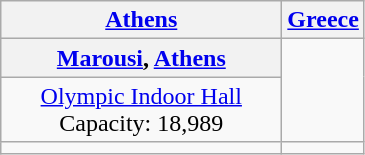<table class="wikitable" style="text-align:center;">
<tr>
<th><a href='#'>Athens</a></th>
<th><a href='#'>Greece</a></th>
</tr>
<tr>
<th width=180><a href='#'>Marousi</a>, <a href='#'>Athens</a></th>
<td rowspan=2></td>
</tr>
<tr>
<td><a href='#'>Olympic Indoor Hall</a><br>Capacity: 18,989</td>
</tr>
<tr>
<td></td>
</tr>
</table>
